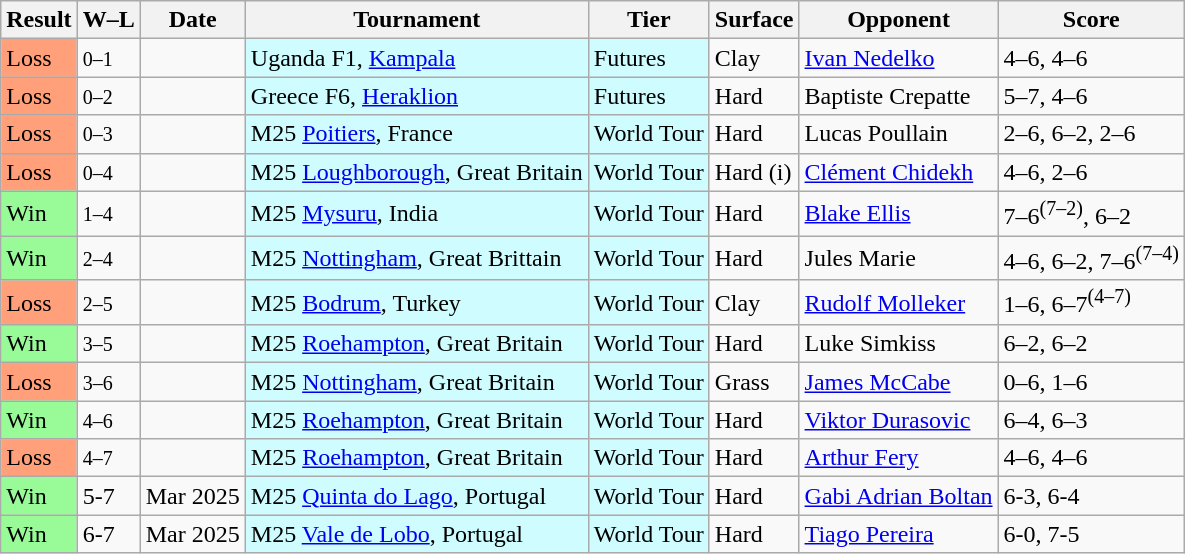<table class="sortable wikitable">
<tr>
<th>Result</th>
<th class="unsortable">W–L</th>
<th>Date</th>
<th>Tournament</th>
<th>Tier</th>
<th>Surface</th>
<th>Opponent</th>
<th class="unsortable">Score</th>
</tr>
<tr>
<td bgcolor=FFA07A>Loss</td>
<td><small>0–1</small></td>
<td></td>
<td style="background:#cffcff;">Uganda F1, <a href='#'>Kampala</a></td>
<td style="background:#cffcff;">Futures</td>
<td>Clay</td>
<td> <a href='#'>Ivan Nedelko</a></td>
<td>4–6, 4–6</td>
</tr>
<tr>
<td bgcolor=FFA07A>Loss</td>
<td><small>0–2</small></td>
<td></td>
<td style="background:#cffcff;">Greece F6, <a href='#'>Heraklion</a></td>
<td style="background:#cffcff;">Futures</td>
<td>Hard</td>
<td> Baptiste Crepatte</td>
<td>5–7, 4–6</td>
</tr>
<tr>
<td bgcolor=FFA07A>Loss</td>
<td><small>0–3</small></td>
<td></td>
<td style="background:#cffcff;">M25 <a href='#'>Poitiers</a>, France</td>
<td style="background:#cffcff;">World Tour</td>
<td>Hard</td>
<td> Lucas Poullain</td>
<td>2–6, 6–2, 2–6</td>
</tr>
<tr>
<td bgcolor=FFA07A>Loss</td>
<td><small>0–4</small></td>
<td></td>
<td style="background:#cffcff;">M25 <a href='#'>Loughborough</a>, Great Britain</td>
<td style="background:#cffcff;">World Tour</td>
<td>Hard (i)</td>
<td> <a href='#'>Clément Chidekh</a></td>
<td>4–6, 2–6</td>
</tr>
<tr>
<td bgcolor=98FB98>Win</td>
<td><small>1–4</small></td>
<td></td>
<td style="background:#cffcff;">M25 <a href='#'>Mysuru</a>, India</td>
<td style="background:#cffcff;">World Tour</td>
<td>Hard</td>
<td> <a href='#'>Blake Ellis</a></td>
<td>7–6<sup>(7–2)</sup>, 6–2</td>
</tr>
<tr>
<td bgcolor=98FB98>Win</td>
<td><small>2–4</small></td>
<td></td>
<td style="background:#cffcff;">M25 <a href='#'>Nottingham</a>, Great Brittain</td>
<td style="background:#cffcff;">World Tour</td>
<td>Hard</td>
<td> Jules Marie</td>
<td>4–6, 6–2, 7–6<sup>(7–4)</sup></td>
</tr>
<tr>
<td bgcolor=FFA07A>Loss</td>
<td><small>2–5</small></td>
<td></td>
<td style="background:#cffcff;">M25 <a href='#'>Bodrum</a>, Turkey</td>
<td style="background:#cffcff;">World Tour</td>
<td>Clay</td>
<td> <a href='#'>Rudolf Molleker</a></td>
<td>1–6, 6–7<sup>(4–7)</sup></td>
</tr>
<tr>
<td bgcolor=98FB98>Win</td>
<td><small>3–5</small></td>
<td></td>
<td style="background:#cffcff;">M25 <a href='#'>Roehampton</a>, Great Britain</td>
<td style="background:#cffcff;">World Tour</td>
<td>Hard</td>
<td> Luke Simkiss</td>
<td>6–2, 6–2</td>
</tr>
<tr>
<td bgcolor=FFA07A>Loss</td>
<td><small>3–6</small></td>
<td></td>
<td style="background:#cffcff;">M25 <a href='#'>Nottingham</a>, Great Britain</td>
<td style="background:#cffcff;">World Tour</td>
<td>Grass</td>
<td> <a href='#'>James McCabe</a></td>
<td>0–6, 1–6</td>
</tr>
<tr>
<td bgcolor=98FB98>Win</td>
<td><small>4–6</small></td>
<td></td>
<td style="background:#cffcff;">M25 <a href='#'>Roehampton</a>, Great Britain</td>
<td style="background:#cffcff;">World Tour</td>
<td>Hard</td>
<td> <a href='#'>Viktor Durasovic</a></td>
<td>6–4, 6–3</td>
</tr>
<tr>
<td bgcolor=FFA07A>Loss</td>
<td><small>4–7</small></td>
<td></td>
<td style="background:#cffcff;">M25 <a href='#'>Roehampton</a>, Great Britain</td>
<td style="background:#cffcff;">World Tour</td>
<td>Hard</td>
<td> <a href='#'>Arthur Fery</a></td>
<td>4–6, 4–6</td>
</tr>
<tr>
<td bgcolor=98FB98>Win</td>
<td>5-7</td>
<td>Mar 2025</td>
<td style="background:#cffcff;">M25 <a href='#'>Quinta do Lago</a>, Portugal</td>
<td style="background:#cffcff;">World Tour</td>
<td>Hard</td>
<td> <a href='#'>Gabi Adrian Boltan</a></td>
<td>6-3,  6-4</td>
</tr>
<tr>
<td bgcolor=98FB98>Win</td>
<td>6-7</td>
<td>Mar 2025</td>
<td style="background:#cffcff;">M25 <a href='#'>Vale de Lobo</a>, Portugal</td>
<td style="background:#cffcff;">World Tour</td>
<td>Hard</td>
<td> <a href='#'>Tiago Pereira</a></td>
<td>6-0,  7-5</td>
</tr>
</table>
